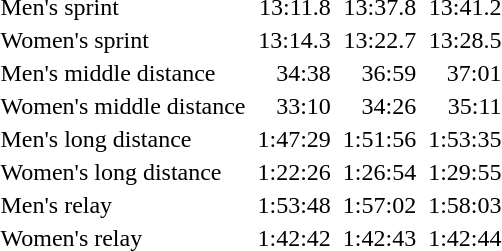<table>
<tr style="vertical-align:top;">
<td>Men's sprint </td>
<td></td>
<td style="text-align:right;">13:11.8</td>
<td></td>
<td style="text-align:right;">13:37.8</td>
<td></td>
<td style="text-align:right;">13:41.2</td>
</tr>
<tr style="vertical-align:top;">
<td>Women's sprint </td>
<td></td>
<td style="text-align:right;">13:14.3</td>
<td></td>
<td style="text-align:right;">13:22.7</td>
<td></td>
<td style="text-align:right;">13:28.5</td>
</tr>
<tr style="vertical-align:top;">
<td>Men's middle distance </td>
<td></td>
<td style="text-align:right;">34:38</td>
<td></td>
<td style="text-align:right;">36:59</td>
<td></td>
<td style="text-align:right;">37:01</td>
</tr>
<tr style="vertical-align:top;">
<td>Women's middle distance </td>
<td></td>
<td style="text-align:right;">33:10</td>
<td></td>
<td style="text-align:right;">34:26</td>
<td></td>
<td style="text-align:right;">35:11</td>
</tr>
<tr style="vertical-align:top;">
<td>Men's long distance </td>
<td></td>
<td style="text-align:right;">1:47:29</td>
<td></td>
<td style="text-align:right;">1:51:56</td>
<td></td>
<td style="text-align:right;">1:53:35</td>
</tr>
<tr style="vertical-align:top;">
<td>Women's long distance </td>
<td></td>
<td style="text-align:right;">1:22:26</td>
<td></td>
<td style="text-align:right;">1:26:54</td>
<td></td>
<td style="text-align:right;">1:29:55</td>
</tr>
<tr style="vertical-align:top;">
<td>Men's relay</td>
<td></td>
<td style="text-align:right;">1:53:48</td>
<td></td>
<td style="text-align:right;">1:57:02</td>
<td></td>
<td style="text-align:right;">1:58:03</td>
</tr>
<tr style="vertical-align:top;">
<td>Women's relay</td>
<td></td>
<td style="text-align:right;">1:42:42</td>
<td></td>
<td style="text-align:right;">1:42:43</td>
<td></td>
<td style="text-align:right;">1:42:44</td>
</tr>
</table>
